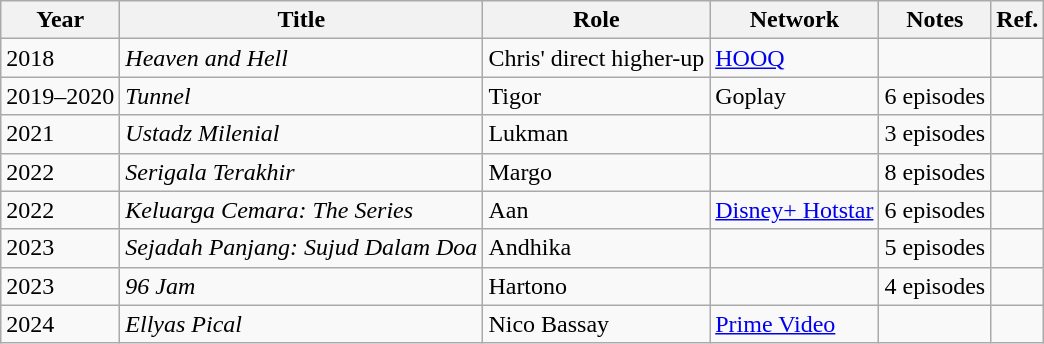<table class="wikitable sortable">
<tr>
<th>Year</th>
<th>Title</th>
<th>Role</th>
<th>Network</th>
<th>Notes</th>
<th class="unsortable">Ref.</th>
</tr>
<tr>
<td>2018</td>
<td><em>Heaven and Hell</em></td>
<td>Chris' direct higher-up</td>
<td><a href='#'>HOOQ</a></td>
<td></td>
<td align="center"></td>
</tr>
<tr>
<td>2019–2020</td>
<td><em>Tunnel</em></td>
<td>Tigor</td>
<td>Goplay</td>
<td>6 episodes</td>
<td></td>
</tr>
<tr>
<td>2021</td>
<td><em>Ustadz Milenial</em></td>
<td>Lukman</td>
<td></td>
<td>3 episodes</td>
<td></td>
</tr>
<tr>
<td>2022</td>
<td><em>Serigala Terakhir</em></td>
<td>Margo</td>
<td></td>
<td>8 episodes</td>
<td></td>
</tr>
<tr>
<td>2022</td>
<td><em>Keluarga Cemara: The Series</em></td>
<td>Aan</td>
<td><a href='#'>Disney+ Hotstar</a></td>
<td>6 episodes</td>
<td></td>
</tr>
<tr>
<td>2023</td>
<td><em>Sejadah Panjang: Sujud Dalam Doa</em></td>
<td>Andhika</td>
<td></td>
<td>5 episodes</td>
<td></td>
</tr>
<tr>
<td>2023</td>
<td><em>96 Jam</em></td>
<td>Hartono</td>
<td></td>
<td>4 episodes</td>
<td></td>
</tr>
<tr>
<td>2024</td>
<td><em>Ellyas Pical</em></td>
<td>Nico Bassay</td>
<td><a href='#'>Prime Video</a></td>
<td></td>
<td></td>
</tr>
</table>
